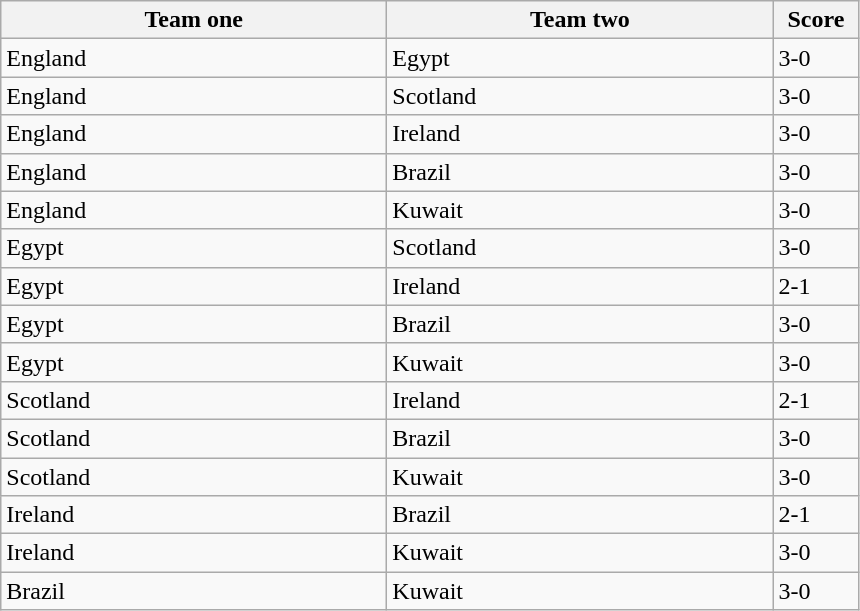<table class="wikitable">
<tr>
<th width=250>Team one</th>
<th width=250>Team two</th>
<th width=50>Score</th>
</tr>
<tr>
<td> England</td>
<td> Egypt</td>
<td>3-0</td>
</tr>
<tr>
<td> England</td>
<td> Scotland</td>
<td>3-0</td>
</tr>
<tr>
<td> England</td>
<td> Ireland</td>
<td>3-0</td>
</tr>
<tr>
<td> England</td>
<td> Brazil</td>
<td>3-0</td>
</tr>
<tr>
<td> England</td>
<td> Kuwait</td>
<td>3-0</td>
</tr>
<tr>
<td> Egypt</td>
<td> Scotland</td>
<td>3-0</td>
</tr>
<tr>
<td> Egypt</td>
<td> Ireland</td>
<td>2-1</td>
</tr>
<tr>
<td> Egypt</td>
<td> Brazil</td>
<td>3-0</td>
</tr>
<tr>
<td> Egypt</td>
<td> Kuwait</td>
<td>3-0</td>
</tr>
<tr>
<td> Scotland</td>
<td> Ireland</td>
<td>2-1</td>
</tr>
<tr>
<td> Scotland</td>
<td> Brazil</td>
<td>3-0</td>
</tr>
<tr>
<td> Scotland</td>
<td> Kuwait</td>
<td>3-0</td>
</tr>
<tr>
<td> Ireland</td>
<td> Brazil</td>
<td>2-1</td>
</tr>
<tr>
<td> Ireland</td>
<td> Kuwait</td>
<td>3-0</td>
</tr>
<tr>
<td> Brazil</td>
<td> Kuwait</td>
<td>3-0</td>
</tr>
</table>
